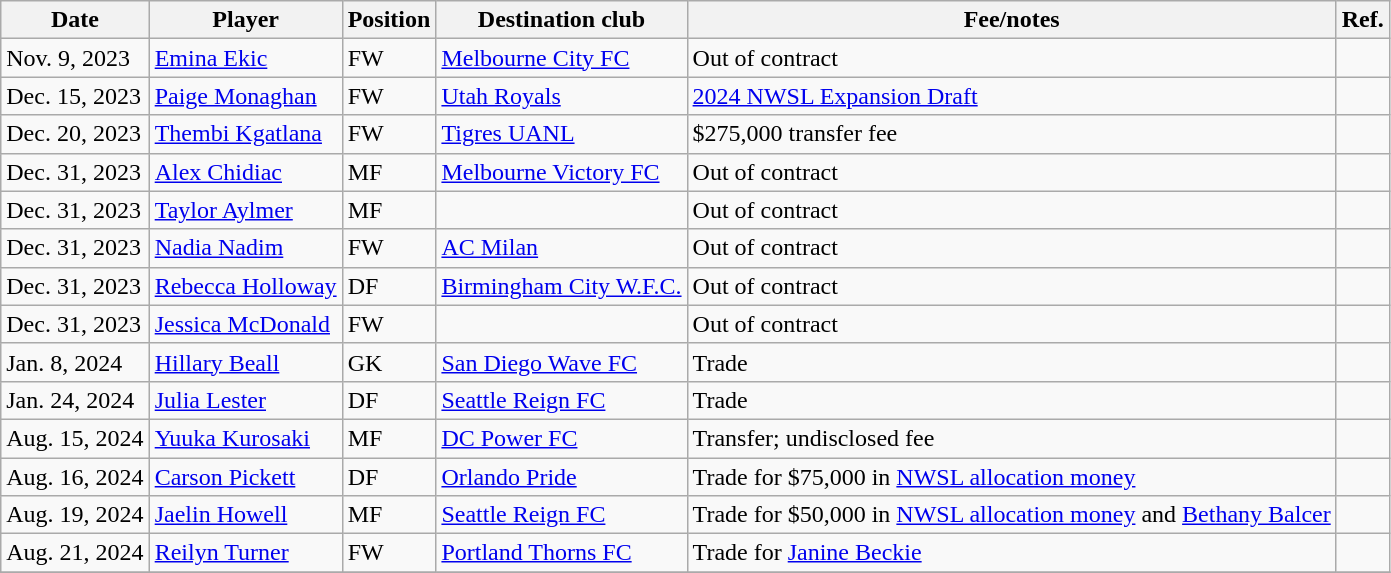<table class="wikitable">
<tr>
<th scope="col">Date</th>
<th scope="col">Player</th>
<th scope="col">Position</th>
<th scope="col">Destination club</th>
<th scope="col">Fee/notes</th>
<th scope="col">Ref.</th>
</tr>
<tr>
<td>Nov. 9, 2023</td>
<td><a href='#'>Emina Ekic</a></td>
<td>FW</td>
<td><a href='#'>Melbourne City FC</a></td>
<td>Out of contract</td>
<td></td>
</tr>
<tr>
<td>Dec. 15, 2023</td>
<td><a href='#'>Paige Monaghan</a></td>
<td>FW</td>
<td><a href='#'>Utah Royals</a></td>
<td><a href='#'>2024 NWSL Expansion Draft</a></td>
<td></td>
</tr>
<tr>
<td>Dec. 20, 2023</td>
<td><a href='#'>Thembi Kgatlana</a></td>
<td>FW</td>
<td><a href='#'>Tigres UANL</a></td>
<td>$275,000 transfer fee</td>
<td></td>
</tr>
<tr>
<td>Dec. 31, 2023</td>
<td><a href='#'>Alex Chidiac</a></td>
<td>MF</td>
<td><a href='#'>Melbourne Victory FC</a></td>
<td>Out of contract</td>
<td></td>
</tr>
<tr>
<td>Dec. 31, 2023</td>
<td><a href='#'>Taylor Aylmer</a></td>
<td>MF</td>
<td></td>
<td>Out of contract</td>
<td></td>
</tr>
<tr>
<td>Dec. 31, 2023</td>
<td><a href='#'>Nadia Nadim</a></td>
<td>FW</td>
<td><a href='#'>AC Milan</a></td>
<td>Out of contract</td>
<td></td>
</tr>
<tr>
<td>Dec. 31, 2023</td>
<td><a href='#'>Rebecca Holloway</a></td>
<td>DF</td>
<td><a href='#'>Birmingham City W.F.C.</a></td>
<td>Out of contract</td>
<td></td>
</tr>
<tr>
<td>Dec. 31, 2023</td>
<td><a href='#'>Jessica McDonald</a></td>
<td>FW</td>
<td></td>
<td>Out of contract</td>
<td></td>
</tr>
<tr>
<td>Jan. 8, 2024</td>
<td><a href='#'>Hillary Beall</a></td>
<td>GK</td>
<td><a href='#'>San Diego Wave FC</a></td>
<td>Trade</td>
<td></td>
</tr>
<tr>
<td>Jan. 24, 2024</td>
<td><a href='#'>Julia Lester</a></td>
<td>DF</td>
<td><a href='#'>Seattle Reign FC</a></td>
<td>Trade</td>
<td></td>
</tr>
<tr>
<td>Aug. 15, 2024</td>
<td><a href='#'>Yuuka Kurosaki</a></td>
<td>MF</td>
<td><a href='#'>DC Power FC</a></td>
<td>Transfer; undisclosed fee</td>
<td></td>
</tr>
<tr>
<td>Aug. 16, 2024</td>
<td><a href='#'>Carson Pickett</a></td>
<td>DF</td>
<td><a href='#'>Orlando Pride</a></td>
<td>Trade for $75,000 in <a href='#'>NWSL allocation money</a></td>
<td></td>
</tr>
<tr>
<td>Aug. 19, 2024</td>
<td><a href='#'>Jaelin Howell</a></td>
<td>MF</td>
<td><a href='#'>Seattle Reign FC</a></td>
<td>Trade for $50,000 in <a href='#'>NWSL allocation money</a> and <a href='#'>Bethany Balcer</a></td>
<td></td>
</tr>
<tr>
<td>Aug. 21, 2024</td>
<td><a href='#'>Reilyn Turner</a></td>
<td>FW</td>
<td><a href='#'>Portland Thorns FC</a></td>
<td>Trade for <a href='#'>Janine Beckie</a></td>
<td></td>
</tr>
<tr>
</tr>
</table>
